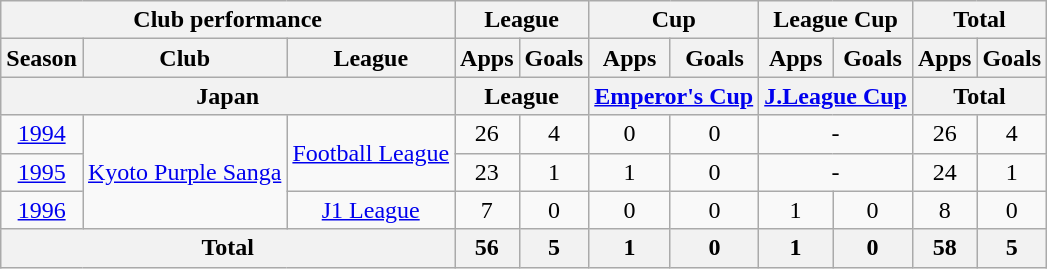<table class="wikitable" style="text-align:center;">
<tr>
<th colspan=3>Club performance</th>
<th colspan=2>League</th>
<th colspan=2>Cup</th>
<th colspan=2>League Cup</th>
<th colspan=2>Total</th>
</tr>
<tr>
<th>Season</th>
<th>Club</th>
<th>League</th>
<th>Apps</th>
<th>Goals</th>
<th>Apps</th>
<th>Goals</th>
<th>Apps</th>
<th>Goals</th>
<th>Apps</th>
<th>Goals</th>
</tr>
<tr>
<th colspan=3>Japan</th>
<th colspan=2>League</th>
<th colspan=2><a href='#'>Emperor's Cup</a></th>
<th colspan=2><a href='#'>J.League Cup</a></th>
<th colspan=2>Total</th>
</tr>
<tr>
<td><a href='#'>1994</a></td>
<td rowspan="3"><a href='#'>Kyoto Purple Sanga</a></td>
<td rowspan="2"><a href='#'>Football League</a></td>
<td>26</td>
<td>4</td>
<td>0</td>
<td>0</td>
<td colspan="2">-</td>
<td>26</td>
<td>4</td>
</tr>
<tr>
<td><a href='#'>1995</a></td>
<td>23</td>
<td>1</td>
<td>1</td>
<td>0</td>
<td colspan="2">-</td>
<td>24</td>
<td>1</td>
</tr>
<tr>
<td><a href='#'>1996</a></td>
<td><a href='#'>J1 League</a></td>
<td>7</td>
<td>0</td>
<td>0</td>
<td>0</td>
<td>1</td>
<td>0</td>
<td>8</td>
<td>0</td>
</tr>
<tr>
<th colspan=3>Total</th>
<th>56</th>
<th>5</th>
<th>1</th>
<th>0</th>
<th>1</th>
<th>0</th>
<th>58</th>
<th>5</th>
</tr>
</table>
